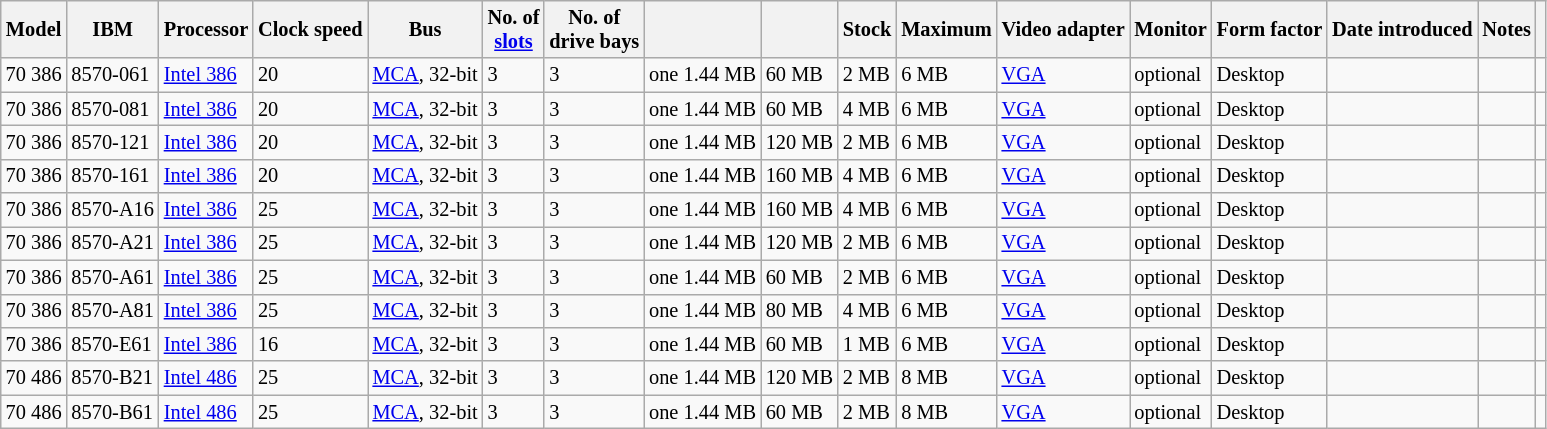<table class="wikitable plainrowheaders sortable sticky-header sort-under" style="font-size: 85%;">
<tr>
<th>Model</th>
<th>IBM </th>
<th>Processor</th>
<th>Clock speed<br></th>
<th>Bus</th>
<th>No. of<br><a href='#'>slots</a></th>
<th>No. of<br>drive bays</th>
<th></th>
<th></th>
<th>Stock<br></th>
<th>Maximum<br></th>
<th>Video adapter</th>
<th>Monitor</th>
<th>Form factor</th>
<th>Date introduced</th>
<th>Notes</th>
<th></th>
</tr>
<tr>
<td>70 386</td>
<td>8570-061</td>
<td><a href='#'>Intel 386</a></td>
<td>20</td>
<td><a href='#'>MCA</a>, 32-bit</td>
<td>3</td>
<td>3</td>
<td>one 1.44 MB</td>
<td>60 MB </td>
<td>2 MB</td>
<td>6 MB</td>
<td><a href='#'>VGA</a></td>
<td>optional</td>
<td>Desktop</td>
<td></td>
<td></td>
<td></td>
</tr>
<tr>
<td>70 386</td>
<td>8570-081</td>
<td><a href='#'>Intel 386</a></td>
<td>20</td>
<td><a href='#'>MCA</a>, 32-bit</td>
<td>3</td>
<td>3</td>
<td>one 1.44 MB</td>
<td>60 MB </td>
<td>4 MB</td>
<td>6 MB</td>
<td><a href='#'>VGA</a></td>
<td>optional</td>
<td>Desktop</td>
<td></td>
<td></td>
<td></td>
</tr>
<tr>
<td>70 386</td>
<td>8570-121</td>
<td><a href='#'>Intel 386</a></td>
<td>20</td>
<td><a href='#'>MCA</a>, 32-bit</td>
<td>3</td>
<td>3</td>
<td>one 1.44 MB</td>
<td>120 MB </td>
<td>2 MB</td>
<td>6 MB</td>
<td><a href='#'>VGA</a></td>
<td>optional</td>
<td>Desktop</td>
<td></td>
<td></td>
<td></td>
</tr>
<tr>
<td>70 386</td>
<td>8570-161</td>
<td><a href='#'>Intel 386</a></td>
<td>20</td>
<td><a href='#'>MCA</a>, 32-bit</td>
<td>3</td>
<td>3</td>
<td>one 1.44 MB</td>
<td>160 MB </td>
<td>4 MB</td>
<td>6 MB</td>
<td><a href='#'>VGA</a></td>
<td>optional</td>
<td>Desktop</td>
<td></td>
<td></td>
<td></td>
</tr>
<tr>
<td>70 386</td>
<td>8570-A16</td>
<td><a href='#'>Intel 386</a></td>
<td>25</td>
<td><a href='#'>MCA</a>, 32-bit</td>
<td>3</td>
<td>3</td>
<td>one 1.44 MB</td>
<td>160 MB </td>
<td>4 MB</td>
<td>6 MB</td>
<td><a href='#'>VGA</a></td>
<td>optional</td>
<td>Desktop</td>
<td></td>
<td></td>
<td></td>
</tr>
<tr>
<td>70 386</td>
<td>8570-A21</td>
<td><a href='#'>Intel 386</a></td>
<td>25</td>
<td><a href='#'>MCA</a>, 32-bit</td>
<td>3</td>
<td>3</td>
<td>one 1.44 MB</td>
<td>120 MB </td>
<td>2 MB</td>
<td>6 MB</td>
<td><a href='#'>VGA</a></td>
<td>optional</td>
<td>Desktop</td>
<td></td>
<td></td>
<td></td>
</tr>
<tr>
<td>70 386</td>
<td>8570-A61</td>
<td><a href='#'>Intel 386</a></td>
<td>25</td>
<td><a href='#'>MCA</a>, 32-bit</td>
<td>3</td>
<td>3</td>
<td>one 1.44 MB</td>
<td>60 MB </td>
<td>2 MB</td>
<td>6 MB</td>
<td><a href='#'>VGA</a></td>
<td>optional</td>
<td>Desktop</td>
<td></td>
<td></td>
<td></td>
</tr>
<tr>
<td>70 386</td>
<td>8570-A81</td>
<td><a href='#'>Intel 386</a></td>
<td>25</td>
<td><a href='#'>MCA</a>, 32-bit</td>
<td>3</td>
<td>3</td>
<td>one 1.44 MB</td>
<td>80 MB </td>
<td>4 MB</td>
<td>6 MB</td>
<td><a href='#'>VGA</a></td>
<td>optional</td>
<td>Desktop</td>
<td></td>
<td></td>
<td></td>
</tr>
<tr>
<td>70 386</td>
<td>8570-E61</td>
<td><a href='#'>Intel 386</a></td>
<td>16</td>
<td><a href='#'>MCA</a>, 32-bit</td>
<td>3</td>
<td>3</td>
<td>one 1.44 MB</td>
<td>60 MB </td>
<td>1 MB</td>
<td>6 MB</td>
<td><a href='#'>VGA</a></td>
<td>optional</td>
<td>Desktop</td>
<td></td>
<td></td>
<td></td>
</tr>
<tr>
<td>70 486</td>
<td>8570-B21</td>
<td><a href='#'>Intel 486</a></td>
<td>25</td>
<td><a href='#'>MCA</a>, 32-bit</td>
<td>3</td>
<td>3</td>
<td>one 1.44 MB</td>
<td>120 MB </td>
<td>2 MB</td>
<td>8 MB</td>
<td><a href='#'>VGA</a></td>
<td>optional</td>
<td>Desktop</td>
<td></td>
<td></td>
<td></td>
</tr>
<tr>
<td>70 486</td>
<td>8570-B61</td>
<td><a href='#'>Intel 486</a></td>
<td>25</td>
<td><a href='#'>MCA</a>, 32-bit</td>
<td>3</td>
<td>3</td>
<td>one 1.44 MB</td>
<td>60 MB </td>
<td>2 MB</td>
<td>8 MB</td>
<td><a href='#'>VGA</a></td>
<td>optional</td>
<td>Desktop</td>
<td></td>
<td></td>
<td></td>
</tr>
</table>
